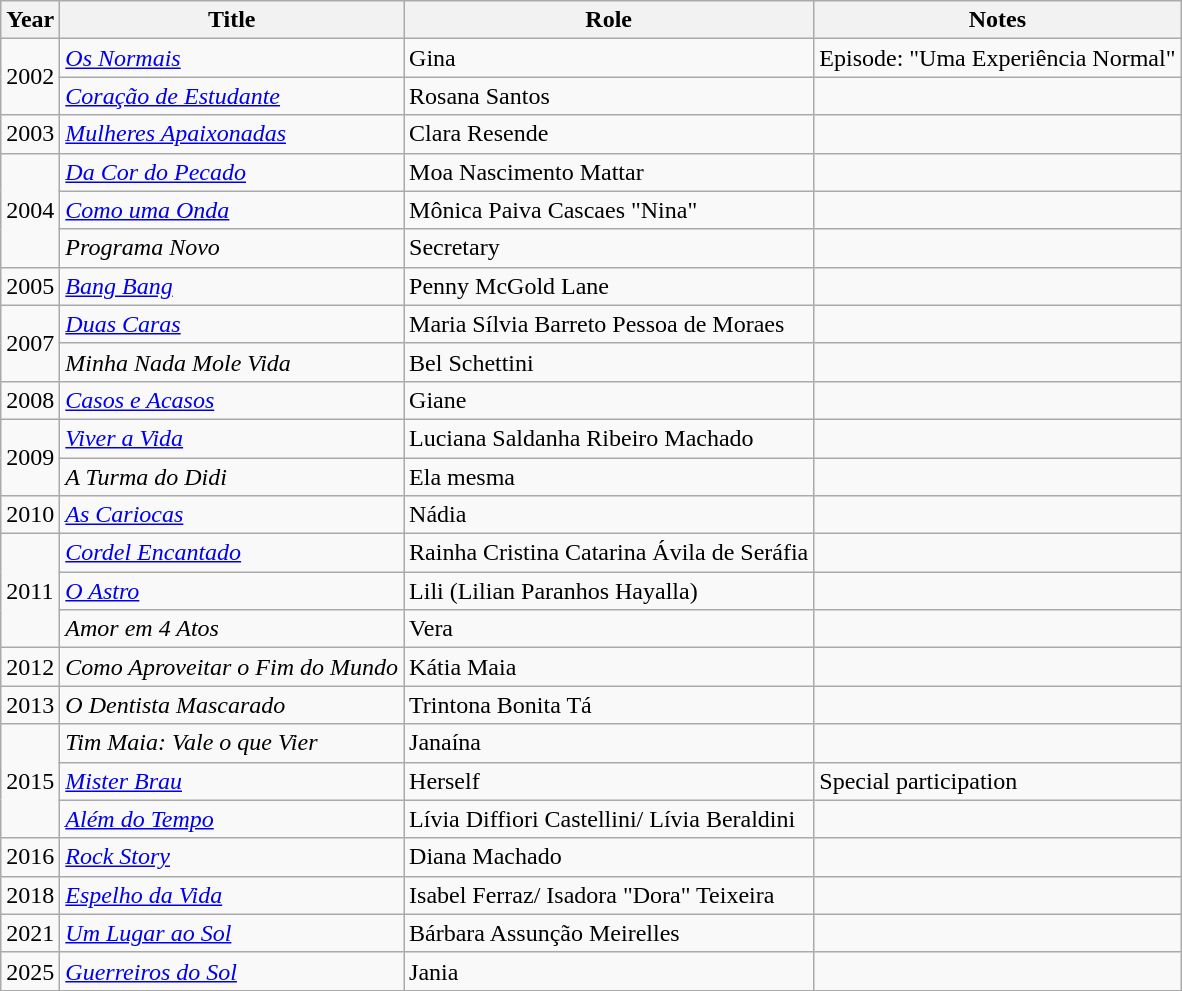<table class="wikitable">
<tr>
<th>Year</th>
<th>Title</th>
<th>Role</th>
<th>Notes</th>
</tr>
<tr>
<td rowspan=2>2002</td>
<td><em><a href='#'>Os Normais</a></em></td>
<td>Gina</td>
<td>Episode: "Uma Experiência Normal"</td>
</tr>
<tr>
<td><em><a href='#'>Coração de Estudante</a></em></td>
<td>Rosana Santos</td>
</tr>
<tr>
<td>2003</td>
<td><em><a href='#'>Mulheres Apaixonadas</a></em></td>
<td>Clara Resende</td>
<td></td>
</tr>
<tr>
<td rowspan="3">2004</td>
<td><em><a href='#'>Da Cor do Pecado</a></em></td>
<td>Moa Nascimento Mattar</td>
<td></td>
</tr>
<tr>
<td><em><a href='#'>Como uma Onda</a></em></td>
<td>Mônica Paiva Cascaes "Nina"</td>
<td></td>
</tr>
<tr>
<td><em>Programa Novo</em></td>
<td>Secretary</td>
<td></td>
</tr>
<tr>
<td>2005</td>
<td><em><a href='#'>Bang Bang</a></em></td>
<td>Penny McGold Lane</td>
<td></td>
</tr>
<tr>
<td rowspan=2>2007</td>
<td><em><a href='#'>Duas Caras</a></em></td>
<td>Maria Sílvia Barreto Pessoa de Moraes</td>
<td></td>
</tr>
<tr>
<td><em>Minha Nada Mole Vida</em></td>
<td>Bel Schettini</td>
<td></td>
</tr>
<tr>
<td>2008</td>
<td><em><a href='#'>Casos e Acasos</a></em></td>
<td>Giane</td>
<td></td>
</tr>
<tr>
<td rowspan=2>2009</td>
<td><em><a href='#'>Viver a Vida</a></em></td>
<td>Luciana Saldanha Ribeiro Machado</td>
<td></td>
</tr>
<tr>
<td><em>A Turma do Didi</em></td>
<td>Ela mesma</td>
<td></td>
</tr>
<tr>
<td>2010</td>
<td><em><a href='#'>As Cariocas</a></em></td>
<td>Nádia</td>
<td></td>
</tr>
<tr>
<td rowspan="3">2011</td>
<td><em><a href='#'>Cordel Encantado</a></em></td>
<td>Rainha Cristina Catarina Ávila de Seráfia</td>
<td></td>
</tr>
<tr>
<td><em><a href='#'>O Astro</a></em></td>
<td>Lili (Lilian Paranhos Hayalla)</td>
<td></td>
</tr>
<tr>
<td><em>Amor em 4 Atos</em></td>
<td>Vera</td>
<td></td>
</tr>
<tr>
<td>2012</td>
<td><em>Como Aproveitar o Fim do Mundo</em></td>
<td>Kátia Maia</td>
<td></td>
</tr>
<tr>
<td>2013</td>
<td><em>O Dentista Mascarado</em></td>
<td>Trintona Bonita Tá</td>
<td></td>
</tr>
<tr>
<td ROWSPAN=3>2015</td>
<td><em>Tim Maia: Vale o que Vier</em></td>
<td>Janaína</td>
<td></td>
</tr>
<tr>
<td><em><a href='#'>Mister Brau</a></em></td>
<td>Herself</td>
<td>Special participation</td>
</tr>
<tr>
<td><em><a href='#'>Além do Tempo</a></em></td>
<td>Lívia Diffiori Castellini/ Lívia Beraldini</td>
<td></td>
</tr>
<tr>
<td>2016</td>
<td><em><a href='#'>Rock Story</a></em></td>
<td>Diana Machado</td>
<td></td>
</tr>
<tr>
<td>2018</td>
<td><em><a href='#'>Espelho da Vida</a></em></td>
<td>Isabel Ferraz/ Isadora "Dora" Teixeira</td>
<td></td>
</tr>
<tr>
<td>2021</td>
<td><em><a href='#'>Um Lugar ao Sol</a></em></td>
<td>Bárbara Assunção Meirelles</td>
<td></td>
</tr>
<tr>
<td>2025</td>
<td><em><a href='#'>Guerreiros do Sol</a></em></td>
<td>Jania</td>
<td></td>
</tr>
<tr>
</tr>
</table>
